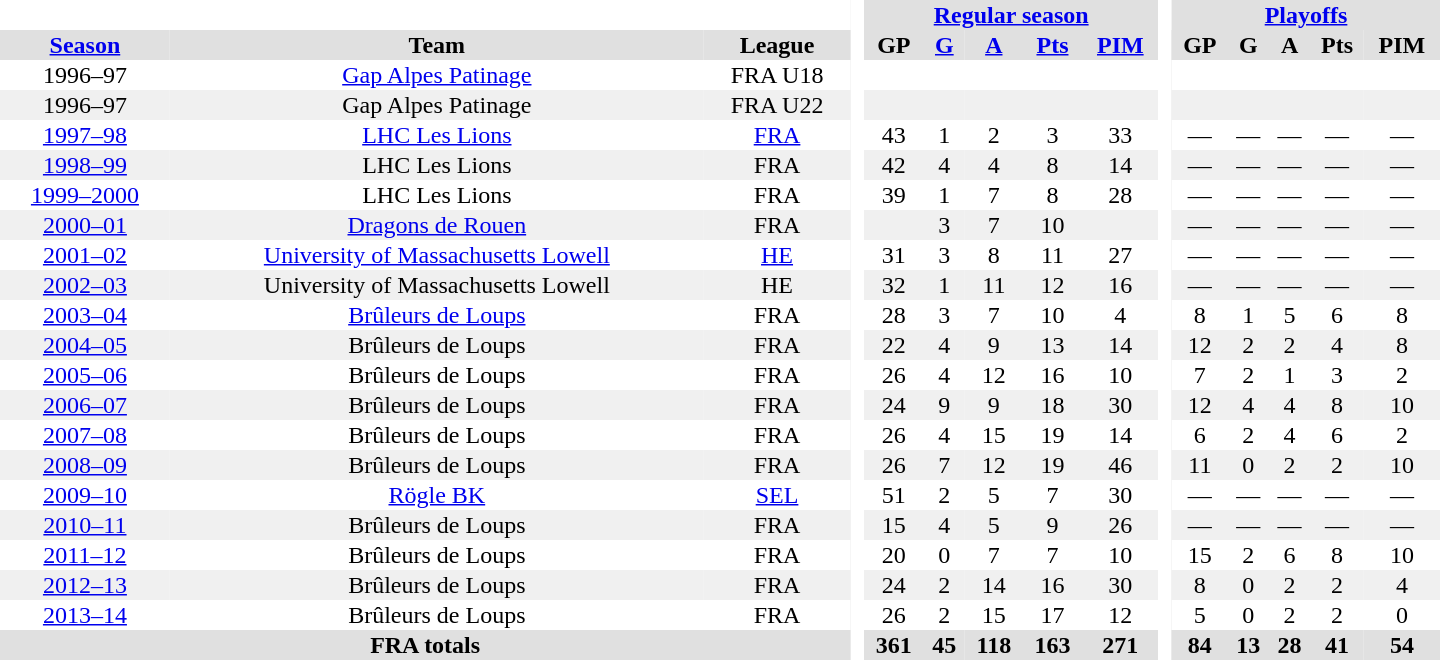<table border="0" cellpadding="1" cellspacing="0" style="text-align:center; width:60em">
<tr bgcolor="#e0e0e0">
<th colspan="3" bgcolor="#ffffff"> </th>
<th rowspan="99" bgcolor="#ffffff"> </th>
<th colspan="5"><a href='#'>Regular season</a></th>
<th rowspan="99" bgcolor="#ffffff"> </th>
<th colspan="5"><a href='#'>Playoffs</a></th>
</tr>
<tr bgcolor="#e0e0e0">
<th><a href='#'>Season</a></th>
<th>Team</th>
<th>League</th>
<th>GP</th>
<th><a href='#'>G</a></th>
<th><a href='#'>A</a></th>
<th><a href='#'>Pts</a></th>
<th><a href='#'>PIM</a></th>
<th>GP</th>
<th>G</th>
<th>A</th>
<th>Pts</th>
<th>PIM</th>
</tr>
<tr>
<td>1996–97</td>
<td><a href='#'>Gap Alpes Patinage</a></td>
<td>FRA U18</td>
<td></td>
<td></td>
<td></td>
<td></td>
<td></td>
<td></td>
<td></td>
<td></td>
<td></td>
<td></td>
</tr>
<tr bgcolor="#f0f0f0">
<td>1996–97</td>
<td>Gap Alpes Patinage</td>
<td>FRA U22</td>
<td></td>
<td></td>
<td></td>
<td></td>
<td></td>
<td></td>
<td></td>
<td></td>
<td></td>
<td></td>
</tr>
<tr>
<td><a href='#'>1997–98</a></td>
<td><a href='#'>LHC Les Lions</a></td>
<td><a href='#'>FRA</a></td>
<td>43</td>
<td>1</td>
<td>2</td>
<td>3</td>
<td>33</td>
<td>—</td>
<td>—</td>
<td>—</td>
<td>—</td>
<td>—</td>
</tr>
<tr bgcolor="#f0f0f0">
<td><a href='#'>1998–99</a></td>
<td>LHC Les Lions</td>
<td>FRA</td>
<td>42</td>
<td>4</td>
<td>4</td>
<td>8</td>
<td>14</td>
<td>—</td>
<td>—</td>
<td>—</td>
<td>—</td>
<td>—</td>
</tr>
<tr>
<td><a href='#'>1999–2000</a></td>
<td>LHC Les Lions</td>
<td>FRA</td>
<td>39</td>
<td>1</td>
<td>7</td>
<td>8</td>
<td>28</td>
<td>—</td>
<td>—</td>
<td>—</td>
<td>—</td>
<td>—</td>
</tr>
<tr bgcolor="#f0f0f0">
<td><a href='#'>2000–01</a></td>
<td><a href='#'>Dragons de Rouen</a></td>
<td>FRA</td>
<td></td>
<td>3</td>
<td>7</td>
<td>10</td>
<td></td>
<td>—</td>
<td>—</td>
<td>—</td>
<td>—</td>
<td>—</td>
</tr>
<tr>
<td><a href='#'>2001–02</a></td>
<td><a href='#'>University of Massachusetts Lowell</a></td>
<td><a href='#'>HE</a></td>
<td>31</td>
<td>3</td>
<td>8</td>
<td>11</td>
<td>27</td>
<td>—</td>
<td>—</td>
<td>—</td>
<td>—</td>
<td>—</td>
</tr>
<tr bgcolor="#f0f0f0">
<td><a href='#'>2002–03</a></td>
<td>University of Massachusetts Lowell</td>
<td>HE</td>
<td>32</td>
<td>1</td>
<td>11</td>
<td>12</td>
<td>16</td>
<td>—</td>
<td>—</td>
<td>—</td>
<td>—</td>
<td>—</td>
</tr>
<tr>
<td><a href='#'>2003–04</a></td>
<td><a href='#'>Brûleurs de Loups</a></td>
<td>FRA</td>
<td>28</td>
<td>3</td>
<td>7</td>
<td>10</td>
<td>4</td>
<td>8</td>
<td>1</td>
<td>5</td>
<td>6</td>
<td>8</td>
</tr>
<tr bgcolor="#f0f0f0">
<td><a href='#'>2004–05</a></td>
<td>Brûleurs de Loups</td>
<td>FRA</td>
<td>22</td>
<td>4</td>
<td>9</td>
<td>13</td>
<td>14</td>
<td>12</td>
<td>2</td>
<td>2</td>
<td>4</td>
<td>8</td>
</tr>
<tr>
<td><a href='#'>2005–06</a></td>
<td>Brûleurs de Loups</td>
<td>FRA</td>
<td>26</td>
<td>4</td>
<td>12</td>
<td>16</td>
<td>10</td>
<td>7</td>
<td>2</td>
<td>1</td>
<td>3</td>
<td>2</td>
</tr>
<tr bgcolor="#f0f0f0">
<td><a href='#'>2006–07</a></td>
<td>Brûleurs de Loups</td>
<td>FRA</td>
<td>24</td>
<td>9</td>
<td>9</td>
<td>18</td>
<td>30</td>
<td>12</td>
<td>4</td>
<td>4</td>
<td>8</td>
<td>10</td>
</tr>
<tr>
<td><a href='#'>2007–08</a></td>
<td>Brûleurs de Loups</td>
<td>FRA</td>
<td>26</td>
<td>4</td>
<td>15</td>
<td>19</td>
<td>14</td>
<td>6</td>
<td>2</td>
<td>4</td>
<td>6</td>
<td>2</td>
</tr>
<tr bgcolor="#f0f0f0">
<td><a href='#'>2008–09</a></td>
<td>Brûleurs de Loups</td>
<td>FRA</td>
<td>26</td>
<td>7</td>
<td>12</td>
<td>19</td>
<td>46</td>
<td>11</td>
<td>0</td>
<td>2</td>
<td>2</td>
<td>10</td>
</tr>
<tr>
<td><a href='#'>2009–10</a></td>
<td><a href='#'>Rögle BK</a></td>
<td><a href='#'>SEL</a></td>
<td>51</td>
<td>2</td>
<td>5</td>
<td>7</td>
<td>30</td>
<td>—</td>
<td>—</td>
<td>—</td>
<td>—</td>
<td>—</td>
</tr>
<tr bgcolor="#f0f0f0">
<td><a href='#'>2010–11</a></td>
<td>Brûleurs de Loups</td>
<td>FRA</td>
<td>15</td>
<td>4</td>
<td>5</td>
<td>9</td>
<td>26</td>
<td>—</td>
<td>—</td>
<td>—</td>
<td>—</td>
<td>—</td>
</tr>
<tr>
<td><a href='#'>2011–12</a></td>
<td>Brûleurs de Loups</td>
<td>FRA</td>
<td>20</td>
<td>0</td>
<td>7</td>
<td>7</td>
<td>10</td>
<td>15</td>
<td>2</td>
<td>6</td>
<td>8</td>
<td>10</td>
</tr>
<tr bgcolor="#f0f0f0">
<td><a href='#'>2012–13</a></td>
<td>Brûleurs de Loups</td>
<td>FRA</td>
<td>24</td>
<td>2</td>
<td>14</td>
<td>16</td>
<td>30</td>
<td>8</td>
<td>0</td>
<td>2</td>
<td>2</td>
<td>4</td>
</tr>
<tr>
<td><a href='#'>2013–14</a></td>
<td>Brûleurs de Loups</td>
<td>FRA</td>
<td>26</td>
<td>2</td>
<td>15</td>
<td>17</td>
<td>12</td>
<td>5</td>
<td>0</td>
<td>2</td>
<td>2</td>
<td>0</td>
</tr>
<tr bgcolor="#e0e0e0">
<th colspan="3">FRA totals</th>
<th>361</th>
<th>45</th>
<th>118</th>
<th>163</th>
<th>271</th>
<th>84</th>
<th>13</th>
<th>28</th>
<th>41</th>
<th>54</th>
</tr>
</table>
